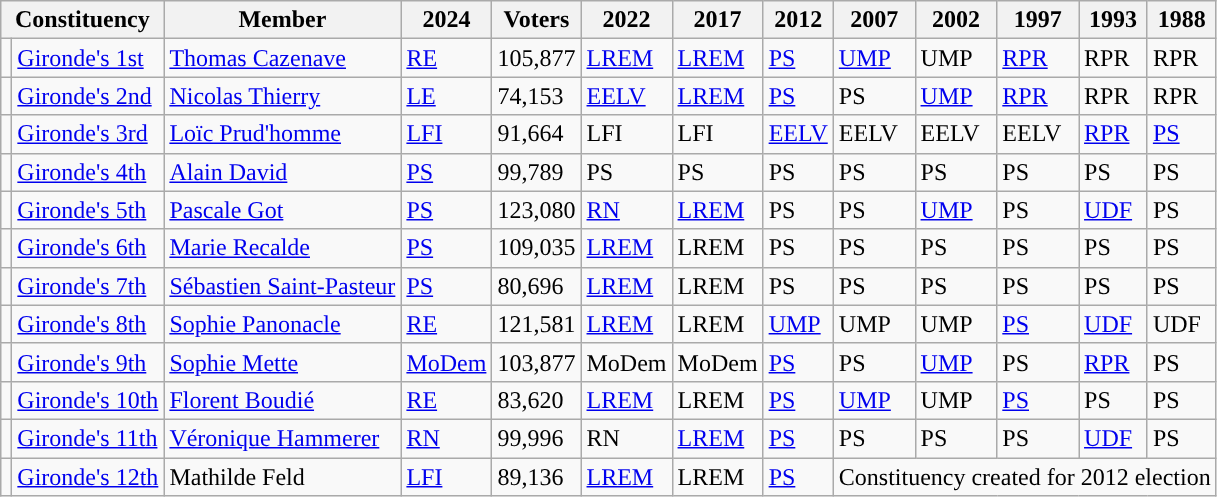<table class="wikitable sortable">
<tr>
<th colspan="2">Constituency</th>
<th>Member</th>
<th>2024</th>
<th>Voters</th>
<th>2022</th>
<th>2017</th>
<th>2012</th>
<th>2007</th>
<th>2002</th>
<th>1997</th>
<th>1993</th>
<th>1988</th>
</tr>
<tr>
<td style="background-color: "></td>
<td><a href='#'>Gironde's 1st</a></td>
<td><a href='#'>Thomas Cazenave</a></td>
<td><a href='#'>RE</a></td>
<td>105,877</td>
<td><a href='#'>LREM</a></td>
<td><a href='#'>LREM</a></td>
<td bgcolor=><a href='#'>PS</a></td>
<td bgcolor=><a href='#'>UMP</a></td>
<td bgcolor=>UMP</td>
<td bgcolor=><a href='#'>RPR</a></td>
<td bgcolor=>RPR</td>
<td bgcolor=>RPR</td>
</tr>
<tr>
<td style="background-color: "></td>
<td><a href='#'>Gironde's 2nd</a></td>
<td><a href='#'>Nicolas Thierry</a></td>
<td><a href='#'>LE</a></td>
<td>74,153</td>
<td><a href='#'>EELV</a></td>
<td><a href='#'>LREM</a></td>
<td bgcolor=><a href='#'>PS</a></td>
<td bgcolor=>PS</td>
<td bgcolor=><a href='#'>UMP</a></td>
<td bgcolor=><a href='#'>RPR</a></td>
<td bgcolor=>RPR</td>
<td bgcolor=>RPR</td>
</tr>
<tr>
<td style="background-color: "></td>
<td><a href='#'>Gironde's 3rd</a></td>
<td><a href='#'>Loïc Prud'homme</a></td>
<td><a href='#'>LFI</a></td>
<td>91,664</td>
<td>LFI</td>
<td>LFI</td>
<td bgcolor=><a href='#'>EELV</a></td>
<td bgcolor=>EELV</td>
<td bgcolor=>EELV</td>
<td bgcolor=>EELV</td>
<td bgcolor=><a href='#'>RPR</a></td>
<td bgcolor=><a href='#'>PS</a></td>
</tr>
<tr>
<td style="background-color: "></td>
<td><a href='#'>Gironde's 4th</a></td>
<td><a href='#'>Alain David</a></td>
<td><a href='#'>PS</a></td>
<td>99,789</td>
<td bgcolor=>PS</td>
<td bgcolor=>PS</td>
<td bgcolor=>PS</td>
<td bgcolor=>PS</td>
<td bgcolor=>PS</td>
<td bgcolor=>PS</td>
<td bgcolor=>PS</td>
<td bgcolor=>PS</td>
</tr>
<tr>
<td style="background-color: "></td>
<td><a href='#'>Gironde's 5th</a></td>
<td><a href='#'>Pascale Got</a></td>
<td bgcolor=><a href='#'>PS</a></td>
<td>123,080</td>
<td><a href='#'>RN</a></td>
<td><a href='#'>LREM</a></td>
<td bgcolor=>PS</td>
<td bgcolor=>PS</td>
<td bgcolor=><a href='#'>UMP</a></td>
<td bgcolor=>PS</td>
<td bgcolor=><a href='#'>UDF</a></td>
<td bgcolor=>PS</td>
</tr>
<tr>
<td style="background-color: "></td>
<td><a href='#'>Gironde's 6th</a></td>
<td><a href='#'>Marie Recalde</a></td>
<td bgcolor=><a href='#'>PS</a></td>
<td>109,035</td>
<td><a href='#'>LREM</a></td>
<td>LREM</td>
<td bgcolor=>PS</td>
<td bgcolor=>PS</td>
<td bgcolor=>PS</td>
<td bgcolor=>PS</td>
<td bgcolor=>PS</td>
<td bgcolor=>PS</td>
</tr>
<tr>
<td style="background-color: "></td>
<td><a href='#'>Gironde's 7th</a></td>
<td><a href='#'>Sébastien Saint-Pasteur</a></td>
<td bgcolor=><a href='#'>PS</a></td>
<td>80,696</td>
<td><a href='#'>LREM</a></td>
<td>LREM</td>
<td bgcolor=>PS</td>
<td bgcolor=>PS</td>
<td bgcolor=>PS</td>
<td bgcolor=>PS</td>
<td bgcolor=>PS</td>
<td bgcolor=>PS</td>
</tr>
<tr>
<td style="background-color: "></td>
<td><a href='#'>Gironde's 8th</a></td>
<td><a href='#'>Sophie Panonacle</a></td>
<td><a href='#'>RE</a></td>
<td>121,581</td>
<td><a href='#'>LREM</a></td>
<td>LREM</td>
<td bgcolor=><a href='#'>UMP</a></td>
<td bgcolor=>UMP</td>
<td bgcolor=>UMP</td>
<td bgcolor=><a href='#'>PS</a></td>
<td bgcolor=><a href='#'>UDF</a></td>
<td bgcolor=>UDF</td>
</tr>
<tr>
<td style="background-color: "></td>
<td><a href='#'>Gironde's 9th</a></td>
<td><a href='#'>Sophie Mette</a></td>
<td><a href='#'>MoDem</a></td>
<td>103,877</td>
<td>MoDem</td>
<td>MoDem</td>
<td bgcolor=><a href='#'>PS</a></td>
<td bgcolor=>PS</td>
<td bgcolor=><a href='#'>UMP</a></td>
<td bgcolor=>PS</td>
<td bgcolor=><a href='#'>RPR</a></td>
<td bgcolor=>PS</td>
</tr>
<tr>
<td style="background-color: "></td>
<td><a href='#'>Gironde's 10th</a></td>
<td><a href='#'>Florent Boudié</a></td>
<td><a href='#'>RE</a></td>
<td>83,620</td>
<td><a href='#'>LREM</a></td>
<td>LREM</td>
<td bgcolor=><a href='#'>PS</a></td>
<td bgcolor=><a href='#'>UMP</a></td>
<td bgcolor=>UMP</td>
<td bgcolor=><a href='#'>PS</a></td>
<td bgcolor=>PS</td>
<td bgcolor=>PS</td>
</tr>
<tr>
<td style="background-color: "></td>
<td><a href='#'>Gironde's 11th</a></td>
<td><a href='#'>Véronique Hammerer</a></td>
<td><a href='#'>RN</a></td>
<td>99,996</td>
<td>RN</td>
<td><a href='#'>LREM</a></td>
<td bgcolor=><a href='#'>PS</a></td>
<td bgcolor=>PS</td>
<td bgcolor=>PS</td>
<td bgcolor=>PS</td>
<td bgcolor=><a href='#'>UDF</a></td>
<td bgcolor=>PS</td>
</tr>
<tr>
<td style="background-color: "></td>
<td><a href='#'>Gironde's 12th</a></td>
<td>Mathilde Feld</td>
<td><a href='#'>LFI</a></td>
<td>89,136</td>
<td><a href='#'>LREM</a></td>
<td>LREM</td>
<td bgcolor=><a href='#'>PS</a></td>
<td colspan="5">Constituency created for 2012 election</td>
</tr>
</table>
